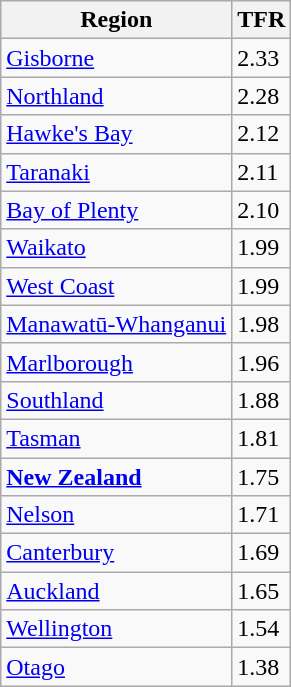<table class="wikitable">
<tr>
<th>Region</th>
<th>TFR</th>
</tr>
<tr>
<td><a href='#'>Gisborne</a></td>
<td>2.33</td>
</tr>
<tr>
<td><a href='#'>Northland</a></td>
<td>2.28</td>
</tr>
<tr>
<td><a href='#'>Hawke's Bay</a></td>
<td>2.12</td>
</tr>
<tr>
<td><a href='#'>Taranaki</a></td>
<td>2.11</td>
</tr>
<tr>
<td><a href='#'>Bay of Plenty</a></td>
<td>2.10</td>
</tr>
<tr>
<td><a href='#'>Waikato</a></td>
<td>1.99</td>
</tr>
<tr>
<td><a href='#'>West Coast</a></td>
<td>1.99</td>
</tr>
<tr>
<td><a href='#'>Manawatū-Whanganui</a></td>
<td>1.98</td>
</tr>
<tr>
<td><a href='#'>Marlborough</a></td>
<td>1.96</td>
</tr>
<tr>
<td><a href='#'>Southland</a></td>
<td>1.88</td>
</tr>
<tr>
<td><a href='#'>Tasman</a></td>
<td>1.81</td>
</tr>
<tr>
<td><strong><a href='#'>New Zealand</a></strong></td>
<td>1.75</td>
</tr>
<tr>
<td><a href='#'>Nelson</a></td>
<td>1.71</td>
</tr>
<tr>
<td><a href='#'>Canterbury</a></td>
<td>1.69</td>
</tr>
<tr>
<td><a href='#'>Auckland</a></td>
<td>1.65</td>
</tr>
<tr>
<td><a href='#'>Wellington</a></td>
<td>1.54</td>
</tr>
<tr>
<td><a href='#'>Otago</a></td>
<td>1.38</td>
</tr>
</table>
